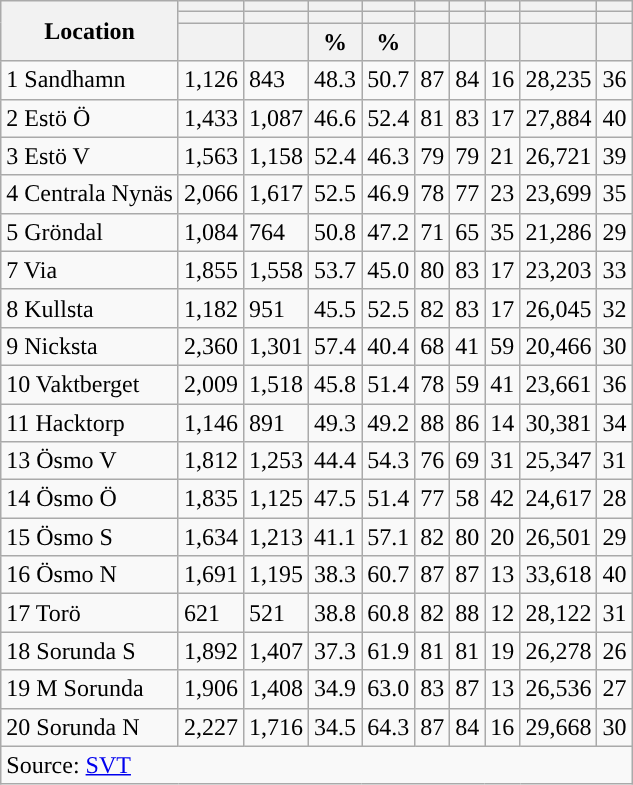<table role="presentation" class="wikitable sortable mw-collapsible">
<tr>
<th rowspan="3">Location</th>
<th></th>
<th></th>
<th></th>
<th></th>
<th></th>
<th></th>
<th></th>
<th></th>
<th></th>
</tr>
<tr>
<th></th>
<th></th>
<th style="background:"></th>
<th style="background:"></th>
<th></th>
<th></th>
<th></th>
<th></th>
<th></th>
</tr>
<tr>
<th data-sort-type="number"></th>
<th data-sort-type="number"></th>
<th data-sort-type="number">%</th>
<th data-sort-type="number">%</th>
<th data-sort-type="number"></th>
<th data-sort-type="number"></th>
<th data-sort-type="number"></th>
<th data-sort-type="number"></th>
<th data-sort-type="number"></th>
</tr>
<tr>
<td align="left">1 Sandhamn</td>
<td>1,126</td>
<td>843</td>
<td>48.3</td>
<td>50.7</td>
<td>87</td>
<td>84</td>
<td>16</td>
<td>28,235</td>
<td>36</td>
</tr>
<tr>
<td align="left">2 Estö Ö</td>
<td>1,433</td>
<td>1,087</td>
<td>46.6</td>
<td>52.4</td>
<td>81</td>
<td>83</td>
<td>17</td>
<td>27,884</td>
<td>40</td>
</tr>
<tr>
<td align="left">3 Estö V</td>
<td>1,563</td>
<td>1,158</td>
<td>52.4</td>
<td>46.3</td>
<td>79</td>
<td>79</td>
<td>21</td>
<td>26,721</td>
<td>39</td>
</tr>
<tr>
<td align="left">4 Centrala Nynäs</td>
<td>2,066</td>
<td>1,617</td>
<td>52.5</td>
<td>46.9</td>
<td>78</td>
<td>77</td>
<td>23</td>
<td>23,699</td>
<td>35</td>
</tr>
<tr>
<td align="left">5 Gröndal</td>
<td>1,084</td>
<td>764</td>
<td>50.8</td>
<td>47.2</td>
<td>71</td>
<td>65</td>
<td>35</td>
<td>21,286</td>
<td>29</td>
</tr>
<tr>
<td align="left">7 Via</td>
<td>1,855</td>
<td>1,558</td>
<td>53.7</td>
<td>45.0</td>
<td>80</td>
<td>83</td>
<td>17</td>
<td>23,203</td>
<td>33</td>
</tr>
<tr>
<td align="left">8 Kullsta</td>
<td>1,182</td>
<td>951</td>
<td>45.5</td>
<td>52.5</td>
<td>82</td>
<td>83</td>
<td>17</td>
<td>26,045</td>
<td>32</td>
</tr>
<tr>
<td align="left">9 Nicksta</td>
<td>2,360</td>
<td>1,301</td>
<td>57.4</td>
<td>40.4</td>
<td>68</td>
<td>41</td>
<td>59</td>
<td>20,466</td>
<td>30</td>
</tr>
<tr>
<td align="left">10 Vaktberget</td>
<td>2,009</td>
<td>1,518</td>
<td>45.8</td>
<td>51.4</td>
<td>78</td>
<td>59</td>
<td>41</td>
<td>23,661</td>
<td>36</td>
</tr>
<tr>
<td align="left">11 Hacktorp</td>
<td>1,146</td>
<td>891</td>
<td>49.3</td>
<td>49.2</td>
<td>88</td>
<td>86</td>
<td>14</td>
<td>30,381</td>
<td>34</td>
</tr>
<tr>
<td align="left">13 Ösmo V</td>
<td>1,812</td>
<td>1,253</td>
<td>44.4</td>
<td>54.3</td>
<td>76</td>
<td>69</td>
<td>31</td>
<td>25,347</td>
<td>31</td>
</tr>
<tr>
<td align="left">14 Ösmo Ö</td>
<td>1,835</td>
<td>1,125</td>
<td>47.5</td>
<td>51.4</td>
<td>77</td>
<td>58</td>
<td>42</td>
<td>24,617</td>
<td>28</td>
</tr>
<tr>
<td align="left">15 Ösmo S</td>
<td>1,634</td>
<td>1,213</td>
<td>41.1</td>
<td>57.1</td>
<td>82</td>
<td>80</td>
<td>20</td>
<td>26,501</td>
<td>29</td>
</tr>
<tr>
<td align="left">16 Ösmo N</td>
<td>1,691</td>
<td>1,195</td>
<td>38.3</td>
<td>60.7</td>
<td>87</td>
<td>87</td>
<td>13</td>
<td>33,618</td>
<td>40</td>
</tr>
<tr>
<td align="left">17 Torö</td>
<td>621</td>
<td>521</td>
<td>38.8</td>
<td>60.8</td>
<td>82</td>
<td>88</td>
<td>12</td>
<td>28,122</td>
<td>31</td>
</tr>
<tr>
<td align="left">18 Sorunda S</td>
<td>1,892</td>
<td>1,407</td>
<td>37.3</td>
<td>61.9</td>
<td>81</td>
<td>81</td>
<td>19</td>
<td>26,278</td>
<td>26</td>
</tr>
<tr>
<td align="left">19 M Sorunda</td>
<td>1,906</td>
<td>1,408</td>
<td>34.9</td>
<td>63.0</td>
<td>83</td>
<td>87</td>
<td>13</td>
<td>26,536</td>
<td>27</td>
</tr>
<tr>
<td align="left">20 Sorunda N</td>
<td>2,227</td>
<td>1,716</td>
<td>34.5</td>
<td>64.3</td>
<td>87</td>
<td>84</td>
<td>16</td>
<td>29,668</td>
<td>30</td>
</tr>
<tr>
<td colspan="10" align="left">Source: <a href='#'>SVT</a></td>
</tr>
</table>
